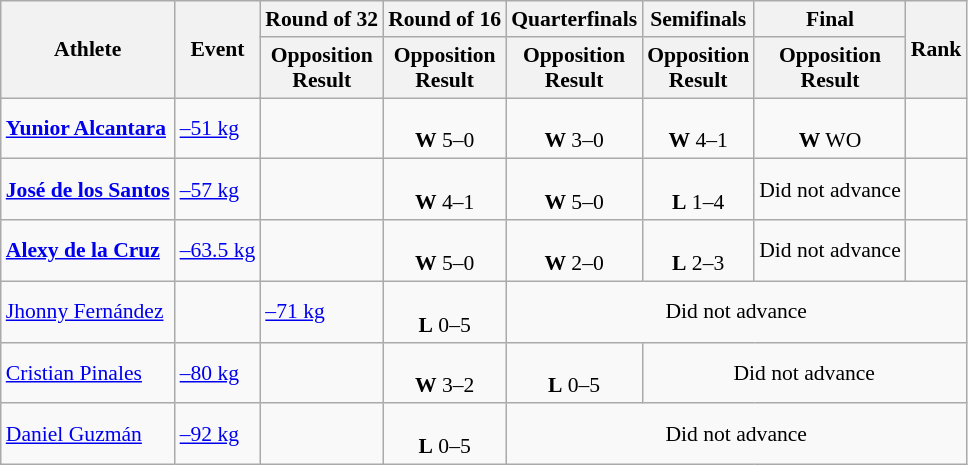<table class=wikitable style=font-size:90%;text-align:center>
<tr>
<th rowspan=2>Athlete</th>
<th rowspan=2>Event</th>
<th>Round of 32</th>
<th>Round of 16</th>
<th>Quarterfinals</th>
<th>Semifinals</th>
<th>Final</th>
<th rowspan="2">Rank</th>
</tr>
<tr>
<th>Opposition<br>Result</th>
<th>Opposition<br>Result</th>
<th>Opposition<br>Result</th>
<th>Opposition<br>Result</th>
<th>Opposition<br>Result</th>
</tr>
<tr align=center>
<td align=left><strong><a href='#'>Yunior Alcantara</a></strong></td>
<td align=left><a href='#'>–51 kg</a></td>
<td></td>
<td><br><strong>W</strong> 5–0</td>
<td><br><strong>W</strong> 3–0</td>
<td><br><strong>W</strong> 4–1</td>
<td><br><strong>W</strong> WO</td>
<td></td>
</tr>
<tr>
<td align=left><strong><a href='#'>José de los Santos</a></strong></td>
<td align=left><a href='#'>–57 kg</a></td>
<td></td>
<td><br><strong>W</strong> 4–1</td>
<td><br><strong>W</strong> 5–0</td>
<td><br><strong>L</strong> 1–4</td>
<td>Did not advance</td>
<td></td>
</tr>
<tr>
<td align=left><strong><a href='#'>Alexy de la Cruz</a></strong></td>
<td align=left><a href='#'>–63.5 kg</a></td>
<td></td>
<td><br><strong>W</strong> 5–0</td>
<td><br><strong>W</strong> 2–0</td>
<td><br><strong>L</strong> 2–3</td>
<td>Did not advance</td>
<td></td>
</tr>
<tr>
<td align=left><a href='#'>Jhonny Fernández</a></td>
<td></td>
<td align=left><a href='#'>–71 kg</a></td>
<td><br><strong>L</strong> 0–5</td>
<td colspan=4>Did not advance</td>
</tr>
<tr>
<td align=left><a href='#'>Cristian Pinales</a></td>
<td align=left><a href='#'>–80 kg</a></td>
<td></td>
<td><br><strong>W</strong> 3–2</td>
<td><br><strong>L</strong> 0–5</td>
<td colspan=3>Did not advance</td>
</tr>
<tr>
<td align=left><a href='#'>Daniel Guzmán</a></td>
<td align=left><a href='#'>–92 kg</a></td>
<td></td>
<td><br><strong>L</strong> 0–5</td>
<td colspan=4>Did not advance</td>
</tr>
</table>
